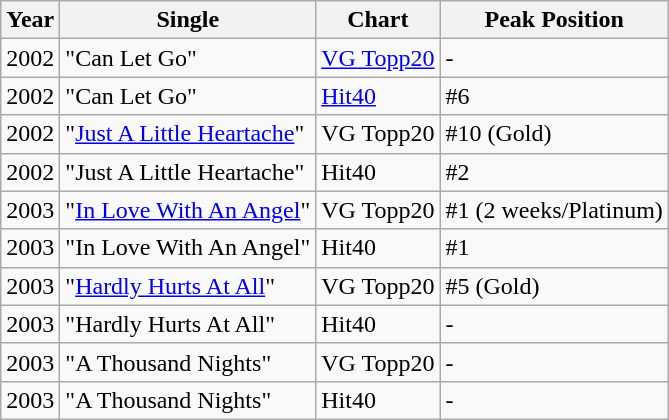<table class="wikitable">
<tr>
<th align="left">Year</th>
<th align="left">Single</th>
<th align="left">Chart</th>
<th align="left">Peak Position</th>
</tr>
<tr>
<td align="left">2002</td>
<td align="left">"Can Let Go"</td>
<td align="left"><a href='#'>VG Topp20</a></td>
<td align="left">-</td>
</tr>
<tr>
<td align="left">2002</td>
<td align="left">"Can Let Go"</td>
<td align="left"><a href='#'>Hit40</a></td>
<td align="left">#6</td>
</tr>
<tr>
<td align="left">2002</td>
<td align="left">"<a href='#'>Just A Little Heartache</a>"</td>
<td align="left">VG Topp20</td>
<td align="left">#10 (Gold)</td>
</tr>
<tr>
<td align="left">2002</td>
<td align="left">"Just A Little Heartache"</td>
<td align="left">Hit40</td>
<td align="left">#2</td>
</tr>
<tr>
<td align="left">2003</td>
<td align="left">"<a href='#'>In Love With An Angel</a>"</td>
<td align="left">VG Topp20</td>
<td align="left">#1 (2 weeks/Platinum)</td>
</tr>
<tr>
<td align="left">2003</td>
<td align="left">"In Love With An Angel"</td>
<td align="left">Hit40</td>
<td align="left">#1</td>
</tr>
<tr>
<td align="left">2003</td>
<td align="left">"<a href='#'>Hardly Hurts At All</a>"</td>
<td align="left">VG Topp20</td>
<td align="left">#5 (Gold)</td>
</tr>
<tr>
<td align="left">2003</td>
<td align="left">"Hardly Hurts At All"</td>
<td align="left">Hit40</td>
<td align="left">-</td>
</tr>
<tr>
<td align="left">2003</td>
<td align="left">"A Thousand Nights"</td>
<td align="left">VG Topp20</td>
<td align="left">-</td>
</tr>
<tr>
<td align="left">2003</td>
<td align="left">"A Thousand Nights"</td>
<td align="left">Hit40</td>
<td align="left">-</td>
</tr>
</table>
